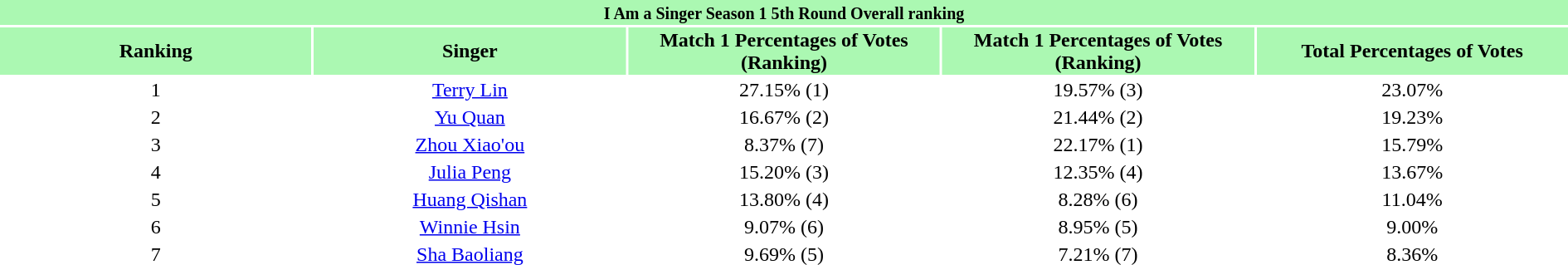<table class="wikitalble" width="100%" style="text-align:center">
<tr style="background:#ABF8B2">
<td colspan="9"><small><strong>I Am a Singer Season 1 5th Round Overall ranking</strong></small></td>
</tr>
<tr style="background:#ABF8B2">
<td style="width:10%"><strong>Ranking</strong></td>
<td style="width:10%"><strong>Singer</strong></td>
<td style="width:10%"><strong>Match 1 Percentages of Votes (Ranking)</strong></td>
<td style="width:10%"><strong>Match 1 Percentages of Votes (Ranking)</strong></td>
<td style="width:10%"><strong>Total Percentages of Votes</strong></td>
</tr>
<tr>
<td>1</td>
<td><a href='#'>Terry Lin</a></td>
<td>27.15% (1)</td>
<td>19.57% (3)</td>
<td>23.07%</td>
</tr>
<tr>
<td>2</td>
<td><a href='#'>Yu Quan</a></td>
<td>16.67% (2)</td>
<td>21.44% (2)</td>
<td>19.23%</td>
</tr>
<tr>
<td>3</td>
<td><a href='#'>Zhou Xiao'ou</a></td>
<td>8.37% (7)</td>
<td>22.17% (1)</td>
<td>15.79%</td>
</tr>
<tr>
<td>4</td>
<td><a href='#'>Julia Peng</a></td>
<td>15.20% (3)</td>
<td>12.35% (4)</td>
<td>13.67%</td>
</tr>
<tr>
<td>5</td>
<td><a href='#'>Huang Qishan</a></td>
<td>13.80% (4)</td>
<td>8.28% (6)</td>
<td>11.04%</td>
</tr>
<tr>
<td>6</td>
<td><a href='#'>Winnie Hsin</a></td>
<td>9.07% (6)</td>
<td>8.95% (5)</td>
<td>9.00%</td>
</tr>
<tr>
<td>7</td>
<td><a href='#'>Sha Baoliang</a></td>
<td>9.69% (5)</td>
<td>7.21% (7)</td>
<td>8.36%</td>
</tr>
</table>
